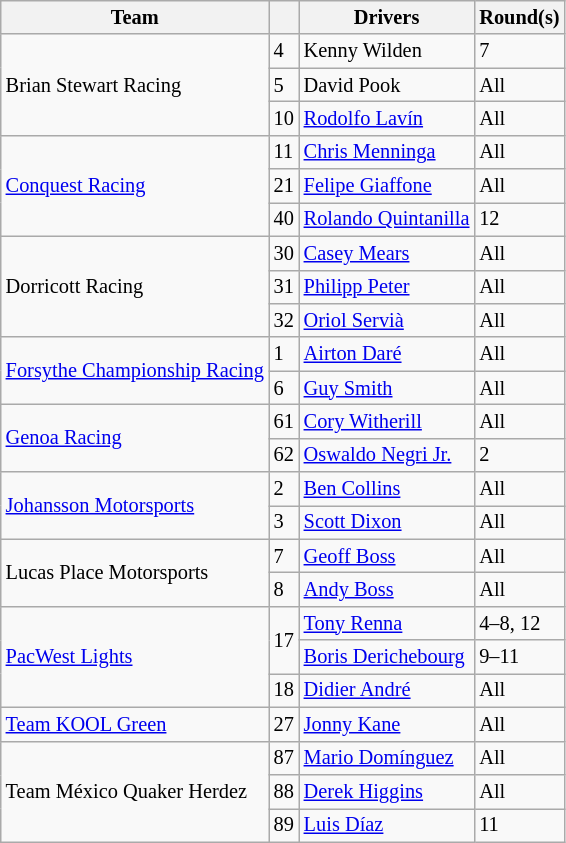<table class="wikitable" style="font-size:85%">
<tr>
<th>Team</th>
<th></th>
<th>Drivers</th>
<th>Round(s)</th>
</tr>
<tr>
<td rowspan="3">Brian Stewart Racing</td>
<td>4</td>
<td> Kenny Wilden</td>
<td>7</td>
</tr>
<tr>
<td>5</td>
<td> David Pook</td>
<td>All</td>
</tr>
<tr>
<td>10</td>
<td> <a href='#'>Rodolfo Lavín</a></td>
<td>All</td>
</tr>
<tr>
<td rowspan="3"><a href='#'>Conquest Racing</a></td>
<td>11</td>
<td> <a href='#'>Chris Menninga</a></td>
<td>All</td>
</tr>
<tr>
<td>21</td>
<td> <a href='#'>Felipe Giaffone</a></td>
<td>All</td>
</tr>
<tr>
<td>40</td>
<td nowrap=""> <a href='#'>Rolando Quintanilla</a></td>
<td>12</td>
</tr>
<tr>
<td rowspan="3">Dorricott Racing</td>
<td>30</td>
<td> <a href='#'>Casey Mears</a></td>
<td>All</td>
</tr>
<tr>
<td>31</td>
<td> <a href='#'>Philipp Peter</a></td>
<td>All</td>
</tr>
<tr>
<td>32</td>
<td> <a href='#'>Oriol Servià</a></td>
<td>All</td>
</tr>
<tr>
<td rowspan="2"><a href='#'>Forsythe Championship Racing</a></td>
<td>1</td>
<td> <a href='#'>Airton Daré</a></td>
<td>All</td>
</tr>
<tr>
<td>6</td>
<td> <a href='#'>Guy Smith</a></td>
<td>All</td>
</tr>
<tr>
<td rowspan="2"><a href='#'>Genoa Racing</a></td>
<td>61</td>
<td> <a href='#'>Cory Witherill</a></td>
<td>All</td>
</tr>
<tr>
<td>62</td>
<td> <a href='#'>Oswaldo Negri Jr.</a></td>
<td>2</td>
</tr>
<tr>
<td rowspan="2"><a href='#'>Johansson Motorsports</a></td>
<td>2</td>
<td> <a href='#'>Ben Collins</a></td>
<td>All</td>
</tr>
<tr>
<td>3</td>
<td> <a href='#'>Scott Dixon</a></td>
<td>All</td>
</tr>
<tr>
<td rowspan="2">Lucas Place Motorsports</td>
<td>7</td>
<td> <a href='#'>Geoff Boss</a></td>
<td>All</td>
</tr>
<tr>
<td>8</td>
<td> <a href='#'>Andy Boss</a></td>
<td>All</td>
</tr>
<tr>
<td rowspan="3"><a href='#'>PacWest Lights</a></td>
<td rowspan="2">17</td>
<td> <a href='#'>Tony Renna</a></td>
<td>4–8, 12</td>
</tr>
<tr>
<td> <a href='#'>Boris Derichebourg</a></td>
<td>9–11</td>
</tr>
<tr>
<td>18</td>
<td> <a href='#'>Didier André</a></td>
<td>All</td>
</tr>
<tr>
<td><a href='#'>Team KOOL Green</a></td>
<td>27</td>
<td> <a href='#'>Jonny Kane</a></td>
<td>All</td>
</tr>
<tr>
<td rowspan="3">Team México Quaker Herdez</td>
<td>87</td>
<td> <a href='#'>Mario Domínguez</a></td>
<td>All</td>
</tr>
<tr>
<td>88</td>
<td> <a href='#'>Derek Higgins</a></td>
<td>All</td>
</tr>
<tr>
<td>89</td>
<td> <a href='#'>Luis Díaz</a></td>
<td>11</td>
</tr>
</table>
